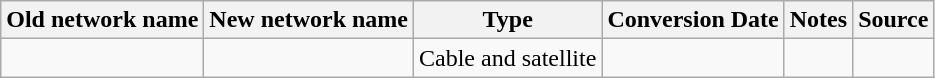<table class="wikitable">
<tr>
<th>Old network name</th>
<th>New network name</th>
<th>Type</th>
<th>Conversion Date</th>
<th>Notes</th>
<th>Source</th>
</tr>
<tr>
<td></td>
<td></td>
<td>Cable and satellite</td>
<td></td>
<td></td>
<td></td>
</tr>
</table>
